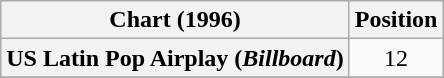<table class="wikitable plainrowheaders " style="text-align:center;">
<tr>
<th scope="col">Chart (1996)</th>
<th scope="col">Position</th>
</tr>
<tr>
<th scope="row">US Latin Pop Airplay (<em>Billboard</em>)</th>
<td>12</td>
</tr>
<tr>
</tr>
</table>
